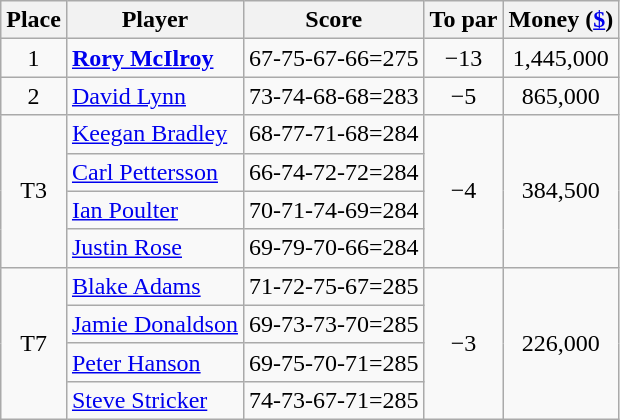<table class="wikitable">
<tr>
<th>Place</th>
<th>Player</th>
<th>Score</th>
<th>To par</th>
<th>Money (<a href='#'>$</a>)</th>
</tr>
<tr>
<td align=center>1</td>
<td> <strong><a href='#'>Rory McIlroy</a></strong></td>
<td>67-75-67-66=275</td>
<td align=center>−13</td>
<td align=center>1,445,000</td>
</tr>
<tr>
<td align=center>2</td>
<td> <a href='#'>David Lynn</a></td>
<td>73-74-68-68=283</td>
<td align=center>−5</td>
<td align=center>865,000</td>
</tr>
<tr>
<td rowspan="4" align=center>T3</td>
<td> <a href='#'>Keegan Bradley</a></td>
<td>68-77-71-68=284</td>
<td rowspan="4" align=center>−4</td>
<td rowspan=4 align=center>384,500</td>
</tr>
<tr>
<td> <a href='#'>Carl Pettersson</a></td>
<td>66-74-72-72=284</td>
</tr>
<tr>
<td> <a href='#'>Ian Poulter</a></td>
<td>70-71-74-69=284</td>
</tr>
<tr>
<td> <a href='#'>Justin Rose</a></td>
<td>69-79-70-66=284</td>
</tr>
<tr>
<td rowspan="4" align=center>T7</td>
<td> <a href='#'>Blake Adams</a></td>
<td>71-72-75-67=285</td>
<td rowspan="4" align=center>−3</td>
<td rowspan=4 align=center>226,000</td>
</tr>
<tr>
<td> <a href='#'>Jamie Donaldson</a></td>
<td>69-73-73-70=285</td>
</tr>
<tr>
<td> <a href='#'>Peter Hanson</a></td>
<td>69-75-70-71=285</td>
</tr>
<tr>
<td> <a href='#'>Steve Stricker</a></td>
<td>74-73-67-71=285</td>
</tr>
</table>
